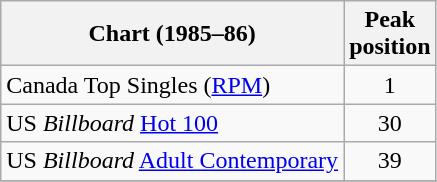<table class="wikitable">
<tr>
<th>Chart (1985–86)</th>
<th>Peak<br>position</th>
</tr>
<tr>
<td align="left">Canada Top Singles (<a href='#'>RPM</a>)</td>
<td align="center">1</td>
</tr>
<tr>
<td align="left">US <em>Billboard</em> <a href='#'>Hot 100</a></td>
<td align="center">30</td>
</tr>
<tr>
<td>US <em>Billboard</em> <a href='#'>Adult Contemporary</a></td>
<td style="text-align:center;">39</td>
</tr>
<tr>
</tr>
</table>
